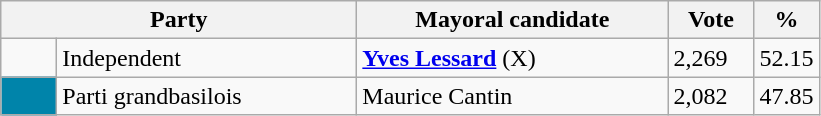<table class="wikitable">
<tr>
<th bgcolor="#DDDDFF" width="230px" colspan="2">Party</th>
<th bgcolor="#DDDDFF" width="200px">Mayoral candidate</th>
<th bgcolor="#DDDDFF" width="50px">Vote</th>
<th bgcolor="#DDDDFF" width="30px">%</th>
</tr>
<tr>
<td> </td>
<td>Independent</td>
<td><strong><a href='#'>Yves Lessard</a></strong> (X)</td>
<td>2,269</td>
<td>52.15</td>
</tr>
<tr>
<td bgcolor=#0084AA width="30px"> </td>
<td>Parti grandbasilois</td>
<td>Maurice Cantin</td>
<td>2,082</td>
<td>47.85</td>
</tr>
</table>
